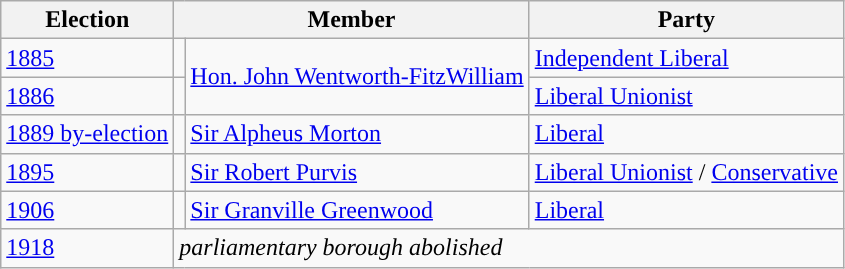<table class="wikitable">
<tr>
<th>Election</th>
<th colspan="2">Member</th>
<th>Party</th>
</tr>
<tr>
<td><a href='#'>1885</a></td>
<td style="color:inherit;background-color: "></td>
<td rowspan=2><a href='#'>Hon. John Wentworth-FitzWilliam</a></td>
<td><a href='#'>Independent Liberal</a></td>
</tr>
<tr>
<td><a href='#'>1886</a></td>
<td style="color:inherit;background-color: "></td>
<td><a href='#'>Liberal Unionist</a></td>
</tr>
<tr>
<td><a href='#'>1889 by-election</a></td>
<td style="color:inherit;background-color: "></td>
<td><a href='#'>Sir Alpheus Morton</a></td>
<td><a href='#'>Liberal</a></td>
</tr>
<tr>
<td><a href='#'>1895</a></td>
<td style="color:inherit;background-color: "></td>
<td><a href='#'>Sir Robert Purvis</a></td>
<td><a href='#'>Liberal Unionist</a> / <a href='#'>Conservative</a></td>
</tr>
<tr>
<td><a href='#'>1906</a></td>
<td style="color:inherit;background-color: "></td>
<td><a href='#'>Sir Granville Greenwood</a></td>
<td><a href='#'>Liberal</a></td>
</tr>
<tr>
<td><a href='#'>1918</a></td>
<td colspan="3"><em>parliamentary borough abolished</em></td>
</tr>
</table>
